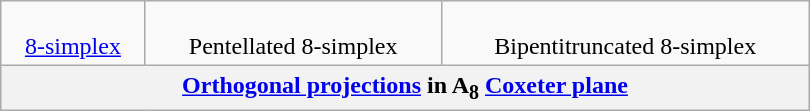<table class=wikitable align=right width=540 style="margin-left:1em;">
<tr align=center>
<td><br><a href='#'>8-simplex</a><br></td>
<td><br>Pentellated 8-simplex<br></td>
<td><br>Bipentitruncated 8-simplex<br></td>
</tr>
<tr>
<th colspan=3><a href='#'>Orthogonal projections</a> in A<sub>8</sub> <a href='#'>Coxeter plane</a></th>
</tr>
</table>
